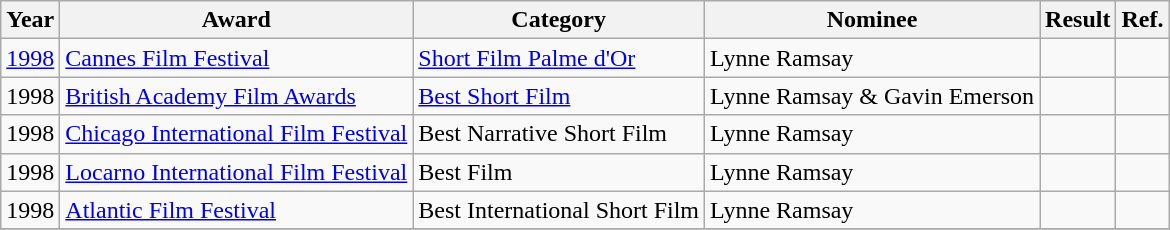<table class="wikitable">
<tr>
<th>Year</th>
<th>Award</th>
<th>Category</th>
<th>Nominee</th>
<th>Result</th>
<th>Ref.</th>
</tr>
<tr>
<td><a href='#'>1998</a></td>
<td><a href='#'>Cannes Film Festival</a></td>
<td><a href='#'>Short Film Palme d'Or</a></td>
<td>Lynne Ramsay</td>
<td></td>
<td></td>
</tr>
<tr>
<td>1998</td>
<td><a href='#'>British Academy Film Awards</a></td>
<td><a href='#'>Best Short Film</a></td>
<td>Lynne Ramsay & Gavin Emerson</td>
<td></td>
<td></td>
</tr>
<tr>
<td>1998</td>
<td><a href='#'>Chicago International Film Festival</a></td>
<td>Best Narrative Short Film</td>
<td>Lynne Ramsay</td>
<td></td>
<td></td>
</tr>
<tr>
<td>1998</td>
<td><a href='#'>Locarno International Film Festival</a></td>
<td>Best Film</td>
<td>Lynne Ramsay</td>
<td></td>
<td></td>
</tr>
<tr>
<td>1998</td>
<td><a href='#'>Atlantic Film Festival</a></td>
<td>Best International Short Film</td>
<td>Lynne Ramsay</td>
<td></td>
<td></td>
</tr>
<tr>
</tr>
</table>
